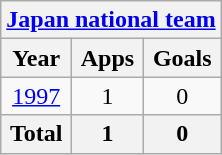<table class="wikitable" style="text-align:center">
<tr>
<th colspan=3><a href='#'>Japan national team</a></th>
</tr>
<tr>
<th>Year</th>
<th>Apps</th>
<th>Goals</th>
</tr>
<tr>
<td><a href='#'>1997</a></td>
<td>1</td>
<td>0</td>
</tr>
<tr>
<th>Total</th>
<th>1</th>
<th>0</th>
</tr>
</table>
